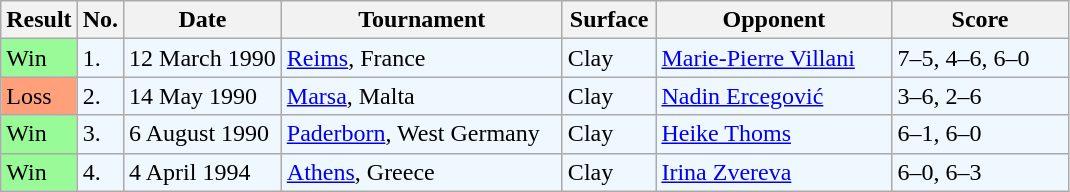<table class="sortable wikitable">
<tr>
<th>Result</th>
<th>No.</th>
<th>Date</th>
<th width=180>Tournament</th>
<th width=55>Surface</th>
<th width=150>Opponent</th>
<th width=110>Score</th>
</tr>
<tr style="background:#f0f8ff;">
<td style="background:#98fb98;">Win</td>
<td>1.</td>
<td>12 March 1990</td>
<td><a href='#'>Reims</a>, France</td>
<td>Clay</td>
<td> <a href='#'>Marie-Pierre Villani</a></td>
<td>7–5, 4–6, 6–0</td>
</tr>
<tr bgcolor="#f0f8ff">
<td style="background:#ffa07a;">Loss</td>
<td>2.</td>
<td>14 May 1990</td>
<td><a href='#'>Marsa</a>, Malta</td>
<td>Clay</td>
<td> <a href='#'>Nadin Ercegović</a></td>
<td>3–6, 2–6</td>
</tr>
<tr style="background:#f0f8ff;">
<td style="background:#98fb98;">Win</td>
<td>3.</td>
<td>6 August 1990</td>
<td><a href='#'>Paderborn</a>, West Germany</td>
<td>Clay</td>
<td> <a href='#'>Heike Thoms</a></td>
<td>6–1, 6–0</td>
</tr>
<tr style="background:#f0f8ff;">
<td style="background:#98fb98;">Win</td>
<td>4.</td>
<td>4 April 1994</td>
<td><a href='#'>Athens</a>, Greece</td>
<td>Clay</td>
<td> <a href='#'>Irina Zvereva</a></td>
<td>6–0, 6–3</td>
</tr>
</table>
